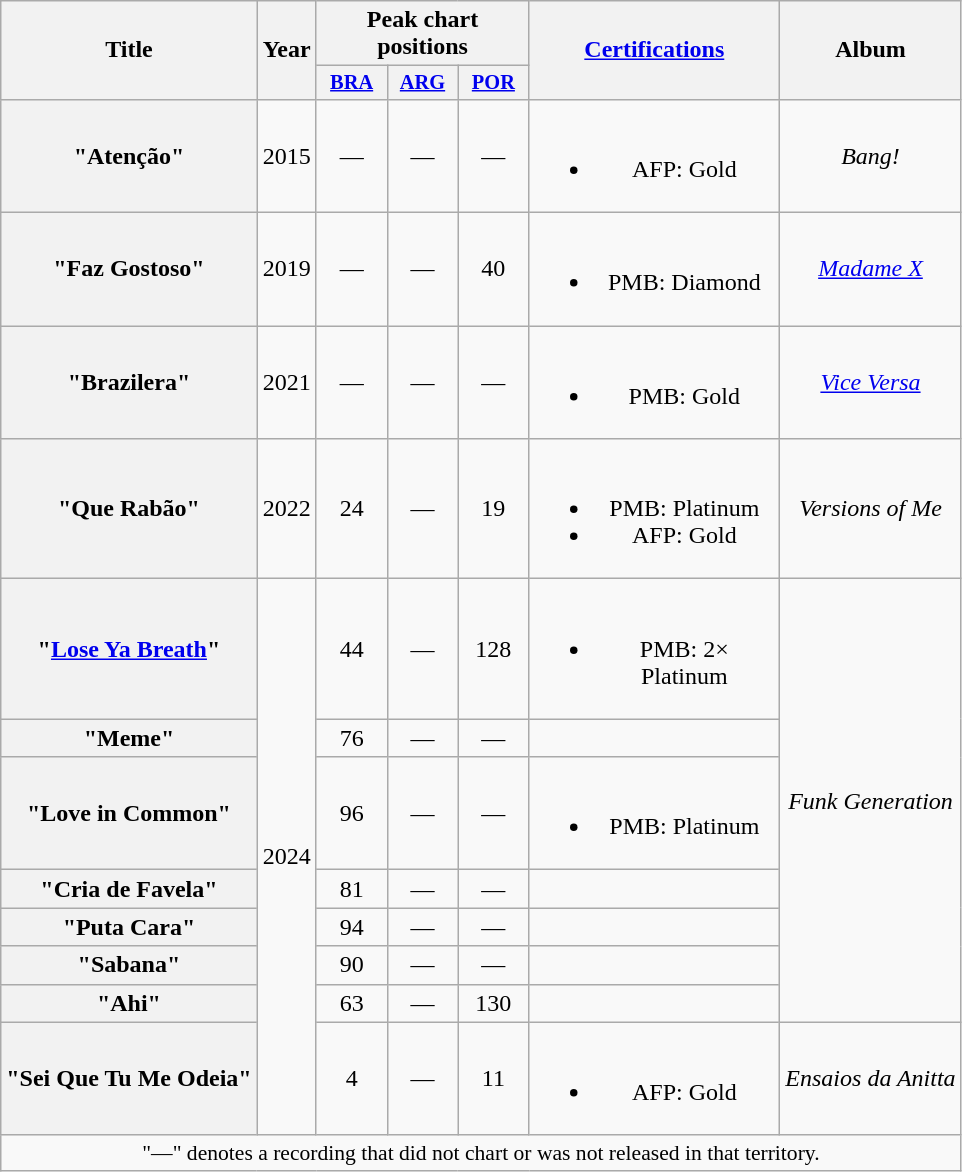<table class="wikitable plainrowheaders" style="text-align:center;" border="1">
<tr>
<th scope="col" rowspan="2">Title</th>
<th scope="col" rowspan="2">Year</th>
<th scope="col" colspan="3">Peak chart positions</th>
<th scope="col" rowspan="2" style="width:10em;"><a href='#'>Certifications</a></th>
<th scope="col" rowspan="2">Album</th>
</tr>
<tr>
<th scope="col" style="width:3em;font-size:85%;"><a href='#'>BRA</a><br></th>
<th scope="col" style="width:3em;font-size:85%;"><a href='#'>ARG</a><br></th>
<th scope="col" style="width:3em;font-size:85%;"><a href='#'>POR</a><br></th>
</tr>
<tr>
<th scope="row">"Atenção"</th>
<td>2015</td>
<td>—</td>
<td>—</td>
<td>—</td>
<td><br><ul><li>AFP: Gold</li></ul></td>
<td><em>Bang!</em></td>
</tr>
<tr>
<th scope="row">"Faz Gostoso"<br></th>
<td>2019</td>
<td>—</td>
<td>—</td>
<td>40</td>
<td><br><ul><li>PMB: Diamond</li></ul></td>
<td><em><a href='#'>Madame X</a></em></td>
</tr>
<tr>
<th scope="row">"Brazilera"<br></th>
<td>2021</td>
<td>—</td>
<td>—</td>
<td>—</td>
<td><br><ul><li>PMB: Gold</li></ul></td>
<td><em><a href='#'>Vice Versa</a></em></td>
</tr>
<tr>
<th scope="row">"Que Rabão"<br></th>
<td>2022</td>
<td>24</td>
<td>—</td>
<td>19</td>
<td><br><ul><li>PMB: Platinum</li><li>AFP: Gold</li></ul></td>
<td><em>Versions of Me</em></td>
</tr>
<tr>
<th scope="row">"<a href='#'>Lose Ya Breath</a>"</th>
<td rowspan=8>2024</td>
<td>44</td>
<td>—</td>
<td>128</td>
<td><br><ul><li>PMB: 2× Platinum</li></ul></td>
<td rowspan=7><em>Funk Generation</em></td>
</tr>
<tr>
<th scope="row">"Meme"</th>
<td>76</td>
<td>—</td>
<td>—</td>
<td></td>
</tr>
<tr>
<th scope="row">"Love in Common"</th>
<td>96</td>
<td>—</td>
<td>—</td>
<td><br><ul><li>PMB: Platinum</li></ul></td>
</tr>
<tr>
<th scope="row">"Cria de Favela"</th>
<td>81</td>
<td>—</td>
<td>—</td>
<td></td>
</tr>
<tr>
<th scope="row">"Puta Cara"</th>
<td>94</td>
<td>—</td>
<td>—</td>
<td></td>
</tr>
<tr>
<th scope="row">"Sabana"</th>
<td>90</td>
<td>—</td>
<td>—</td>
<td></td>
</tr>
<tr>
<th scope="row">"Ahi"<br></th>
<td>63</td>
<td>—</td>
<td>130</td>
<td></td>
</tr>
<tr>
<th scope="row">"Sei Que Tu Me Odeia"<br></th>
<td>4</td>
<td>—</td>
<td>11</td>
<td><br><ul><li>AFP: Gold</li></ul></td>
<td><em>Ensaios da Anitta</em></td>
</tr>
<tr>
<td colspan="15" style="font-size:90%">"—" denotes a recording that did not chart or was not released in that territory.</td>
</tr>
</table>
